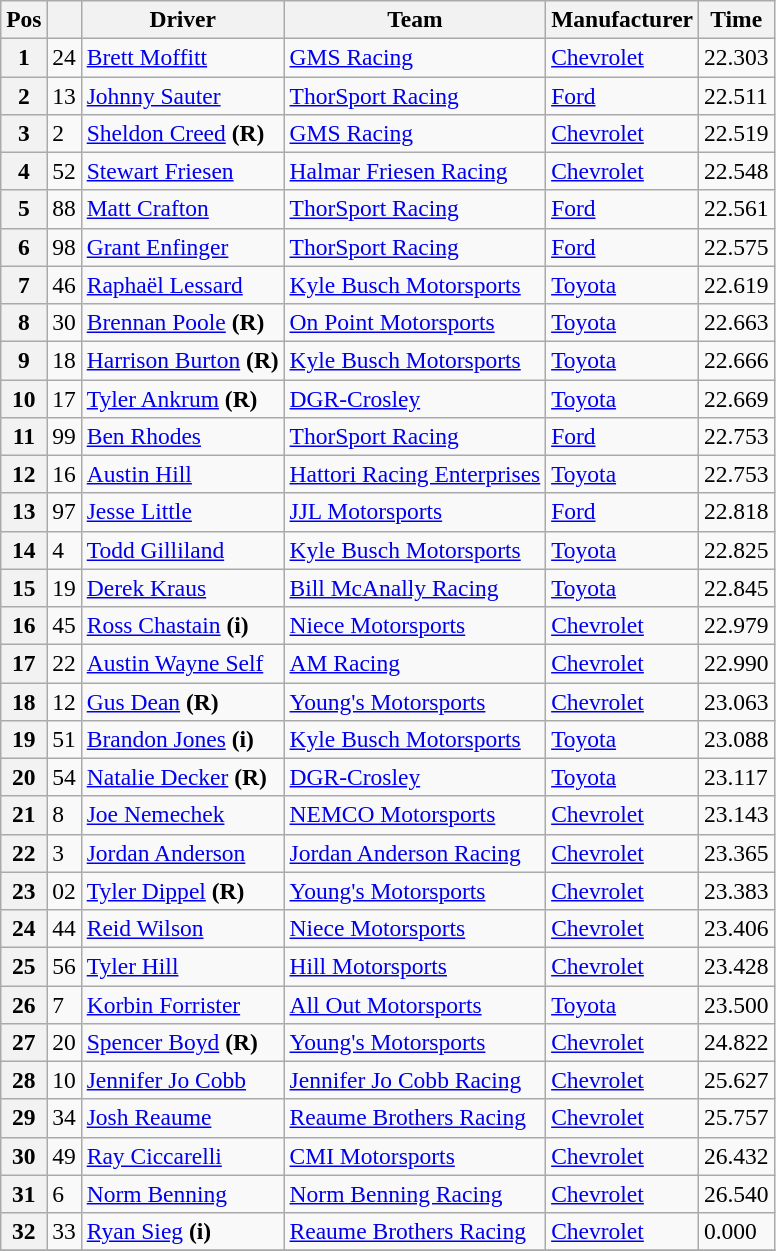<table class="wikitable" style="font-size:98%">
<tr>
<th>Pos</th>
<th></th>
<th>Driver</th>
<th>Team</th>
<th>Manufacturer</th>
<th>Time</th>
</tr>
<tr>
<th>1</th>
<td>24</td>
<td><a href='#'>Brett Moffitt</a></td>
<td><a href='#'>GMS Racing</a></td>
<td><a href='#'>Chevrolet</a></td>
<td>22.303</td>
</tr>
<tr>
<th>2</th>
<td>13</td>
<td><a href='#'>Johnny Sauter</a></td>
<td><a href='#'>ThorSport Racing</a></td>
<td><a href='#'>Ford</a></td>
<td>22.511</td>
</tr>
<tr>
<th>3</th>
<td>2</td>
<td><a href='#'>Sheldon Creed</a> <strong>(R)</strong></td>
<td><a href='#'>GMS Racing</a></td>
<td><a href='#'>Chevrolet</a></td>
<td>22.519</td>
</tr>
<tr>
<th>4</th>
<td>52</td>
<td><a href='#'>Stewart Friesen</a></td>
<td><a href='#'>Halmar Friesen Racing</a></td>
<td><a href='#'>Chevrolet</a></td>
<td>22.548</td>
</tr>
<tr>
<th>5</th>
<td>88</td>
<td><a href='#'>Matt Crafton</a></td>
<td><a href='#'>ThorSport Racing</a></td>
<td><a href='#'>Ford</a></td>
<td>22.561</td>
</tr>
<tr>
<th>6</th>
<td>98</td>
<td><a href='#'>Grant Enfinger</a></td>
<td><a href='#'>ThorSport Racing</a></td>
<td><a href='#'>Ford</a></td>
<td>22.575</td>
</tr>
<tr>
<th>7</th>
<td>46</td>
<td><a href='#'>Raphaël Lessard</a></td>
<td><a href='#'>Kyle Busch Motorsports</a></td>
<td><a href='#'>Toyota</a></td>
<td>22.619</td>
</tr>
<tr>
<th>8</th>
<td>30</td>
<td><a href='#'>Brennan Poole</a> <strong>(R)</strong></td>
<td><a href='#'>On Point Motorsports</a></td>
<td><a href='#'>Toyota</a></td>
<td>22.663</td>
</tr>
<tr>
<th>9</th>
<td>18</td>
<td><a href='#'>Harrison Burton</a> <strong>(R)</strong></td>
<td><a href='#'>Kyle Busch Motorsports</a></td>
<td><a href='#'>Toyota</a></td>
<td>22.666</td>
</tr>
<tr>
<th>10</th>
<td>17</td>
<td><a href='#'>Tyler Ankrum</a> <strong>(R)</strong></td>
<td><a href='#'>DGR-Crosley</a></td>
<td><a href='#'>Toyota</a></td>
<td>22.669</td>
</tr>
<tr>
<th>11</th>
<td>99</td>
<td><a href='#'>Ben Rhodes</a></td>
<td><a href='#'>ThorSport Racing</a></td>
<td><a href='#'>Ford</a></td>
<td>22.753</td>
</tr>
<tr>
<th>12</th>
<td>16</td>
<td><a href='#'>Austin Hill</a></td>
<td><a href='#'>Hattori Racing Enterprises</a></td>
<td><a href='#'>Toyota</a></td>
<td>22.753</td>
</tr>
<tr>
<th>13</th>
<td>97</td>
<td><a href='#'>Jesse Little</a></td>
<td><a href='#'>JJL Motorsports</a></td>
<td><a href='#'>Ford</a></td>
<td>22.818</td>
</tr>
<tr>
<th>14</th>
<td>4</td>
<td><a href='#'>Todd Gilliland</a></td>
<td><a href='#'>Kyle Busch Motorsports</a></td>
<td><a href='#'>Toyota</a></td>
<td>22.825</td>
</tr>
<tr>
<th>15</th>
<td>19</td>
<td><a href='#'>Derek Kraus</a></td>
<td><a href='#'>Bill McAnally Racing</a></td>
<td><a href='#'>Toyota</a></td>
<td>22.845</td>
</tr>
<tr>
<th>16</th>
<td>45</td>
<td><a href='#'>Ross Chastain</a> <strong>(i)</strong></td>
<td><a href='#'>Niece Motorsports</a></td>
<td><a href='#'>Chevrolet</a></td>
<td>22.979</td>
</tr>
<tr>
<th>17</th>
<td>22</td>
<td><a href='#'>Austin Wayne Self</a></td>
<td><a href='#'>AM Racing</a></td>
<td><a href='#'>Chevrolet</a></td>
<td>22.990</td>
</tr>
<tr>
<th>18</th>
<td>12</td>
<td><a href='#'>Gus Dean</a> <strong>(R)</strong></td>
<td><a href='#'>Young's Motorsports</a></td>
<td><a href='#'>Chevrolet</a></td>
<td>23.063</td>
</tr>
<tr>
<th>19</th>
<td>51</td>
<td><a href='#'>Brandon Jones</a> <strong>(i)</strong></td>
<td><a href='#'>Kyle Busch Motorsports</a></td>
<td><a href='#'>Toyota</a></td>
<td>23.088</td>
</tr>
<tr>
<th>20</th>
<td>54</td>
<td><a href='#'>Natalie Decker</a> <strong>(R)</strong></td>
<td><a href='#'>DGR-Crosley</a></td>
<td><a href='#'>Toyota</a></td>
<td>23.117</td>
</tr>
<tr>
<th>21</th>
<td>8</td>
<td><a href='#'>Joe Nemechek</a></td>
<td><a href='#'>NEMCO Motorsports</a></td>
<td><a href='#'>Chevrolet</a></td>
<td>23.143</td>
</tr>
<tr>
<th>22</th>
<td>3</td>
<td><a href='#'>Jordan Anderson</a></td>
<td><a href='#'>Jordan Anderson Racing</a></td>
<td><a href='#'>Chevrolet</a></td>
<td>23.365</td>
</tr>
<tr>
<th>23</th>
<td>02</td>
<td><a href='#'>Tyler Dippel</a> <strong>(R)</strong></td>
<td><a href='#'>Young's Motorsports</a></td>
<td><a href='#'>Chevrolet</a></td>
<td>23.383</td>
</tr>
<tr>
<th>24</th>
<td>44</td>
<td><a href='#'>Reid Wilson</a></td>
<td><a href='#'>Niece Motorsports</a></td>
<td><a href='#'>Chevrolet</a></td>
<td>23.406</td>
</tr>
<tr>
<th>25</th>
<td>56</td>
<td><a href='#'>Tyler Hill</a></td>
<td><a href='#'>Hill Motorsports</a></td>
<td><a href='#'>Chevrolet</a></td>
<td>23.428</td>
</tr>
<tr>
<th>26</th>
<td>7</td>
<td><a href='#'>Korbin Forrister</a></td>
<td><a href='#'>All Out Motorsports</a></td>
<td><a href='#'>Toyota</a></td>
<td>23.500</td>
</tr>
<tr>
<th>27</th>
<td>20</td>
<td><a href='#'>Spencer Boyd</a> <strong>(R)</strong></td>
<td><a href='#'>Young's Motorsports</a></td>
<td><a href='#'>Chevrolet</a></td>
<td>24.822</td>
</tr>
<tr>
<th>28</th>
<td>10</td>
<td><a href='#'>Jennifer Jo Cobb</a></td>
<td><a href='#'>Jennifer Jo Cobb Racing</a></td>
<td><a href='#'>Chevrolet</a></td>
<td>25.627</td>
</tr>
<tr>
<th>29</th>
<td>34</td>
<td><a href='#'>Josh Reaume</a></td>
<td><a href='#'>Reaume Brothers Racing</a></td>
<td><a href='#'>Chevrolet</a></td>
<td>25.757</td>
</tr>
<tr>
<th>30</th>
<td>49</td>
<td><a href='#'>Ray Ciccarelli</a></td>
<td><a href='#'>CMI Motorsports</a></td>
<td><a href='#'>Chevrolet</a></td>
<td>26.432</td>
</tr>
<tr>
<th>31</th>
<td>6</td>
<td><a href='#'>Norm Benning</a></td>
<td><a href='#'>Norm Benning Racing</a></td>
<td><a href='#'>Chevrolet</a></td>
<td>26.540</td>
</tr>
<tr>
<th>32</th>
<td>33</td>
<td><a href='#'>Ryan Sieg</a> <strong>(i)</strong></td>
<td><a href='#'>Reaume Brothers Racing</a></td>
<td><a href='#'>Chevrolet</a></td>
<td>0.000</td>
</tr>
<tr>
</tr>
</table>
